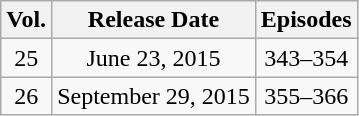<table class="wikitable" style="text-align:center;">
<tr>
<th>Vol.</th>
<th>Release Date</th>
<th colspan="2">Episodes</th>
</tr>
<tr>
<td>25</td>
<td>June 23, 2015</td>
<td colspan="2">343–354</td>
</tr>
<tr>
<td>26</td>
<td>September 29, 2015</td>
<td colspan="2">355–366</td>
</tr>
</table>
